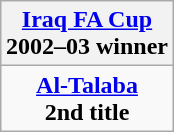<table class="wikitable" style="text-align: center; margin: 0 auto;">
<tr>
<th><a href='#'>Iraq FA Cup</a><br>2002–03 winner</th>
</tr>
<tr>
<td><strong><a href='#'>Al-Talaba</a></strong><br><strong>2nd title</strong></td>
</tr>
</table>
